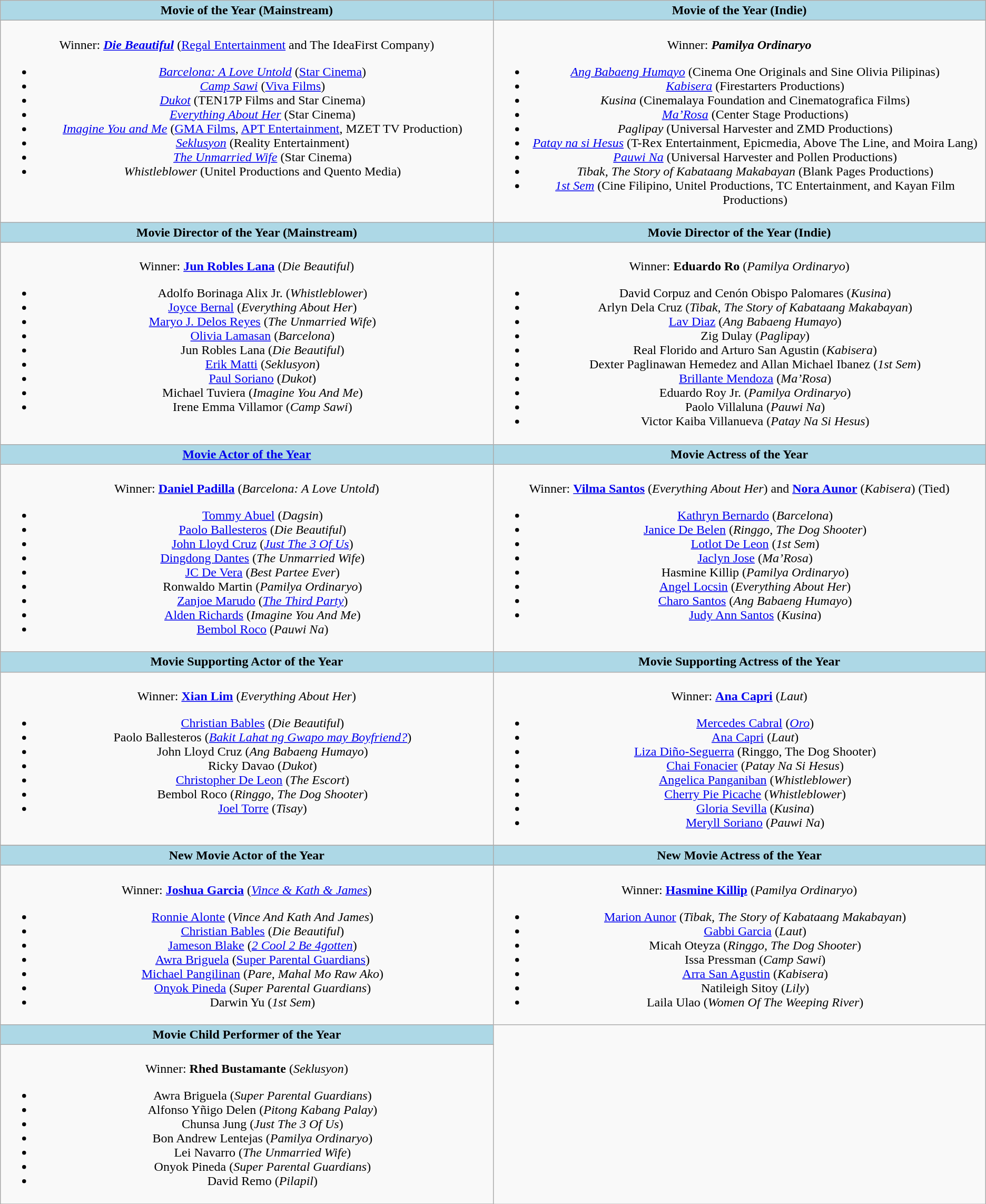<table class="wikitable"  style="text-align:center;">
<tr>
<th style="background:#ADD8E6; width:50%">Movie of the Year (Mainstream)</th>
<th style="background:#ADD8E6; width:50%">Movie of the Year (Indie)</th>
</tr>
<tr>
<td valign="top"><br>Winner:  <strong><em><a href='#'>Die Beautiful</a></em></strong> (<a href='#'>Regal Entertainment</a> and The IdeaFirst Company)<ul><li><em><a href='#'>Barcelona: A Love Untold</a></em> (<a href='#'>Star Cinema</a>)</li><li><em><a href='#'>Camp Sawi</a></em> (<a href='#'>Viva Films</a>)</li><li><em><a href='#'>Dukot</a></em> (TEN17P Films and Star Cinema)</li><li><em><a href='#'>Everything About Her</a></em> (Star Cinema)</li><li><em><a href='#'>Imagine You and Me</a></em> (<a href='#'>GMA Films</a>, <a href='#'>APT Entertainment</a>, MZET TV Production)</li><li><em><a href='#'>Seklusyon</a></em> (Reality Entertainment)</li><li><em><a href='#'>The Unmarried Wife</a></em> (Star Cinema)</li><li><em>Whistleblower</em> (Unitel Productions and Quento Media)</li></ul></td>
<td valign="top"><br>Winner: <strong><em>Pamilya Ordinaryo</em></strong><ul><li><em><a href='#'>Ang Babaeng Humayo</a></em> (Cinema One Originals and Sine Olivia Pilipinas)</li><li><em><a href='#'>Kabisera</a></em> (Firestarters Productions)</li><li><em>Kusina</em> (Cinemalaya Foundation and Cinematografica Films)</li><li><em><a href='#'>Ma’Rosa</a></em> (Center Stage Productions)</li><li><em>Paglipay</em> (Universal Harvester and ZMD Productions)</li><li><em><a href='#'>Patay na si Hesus</a></em> (T-Rex Entertainment, Epicmedia, Above The Line, and Moira Lang)</li><li><em><a href='#'>Pauwi Na</a></em> (Universal Harvester and Pollen Productions)</li><li><em>Tibak, The Story of Kabataang Makabayan</em> (Blank Pages Productions)</li><li><em><a href='#'>1st Sem</a></em> (Cine Filipino, Unitel Productions, TC Entertainment, and Kayan Film Productions)</li></ul></td>
</tr>
<tr>
<th style="background:#ADD8E6; width:50%">Movie Director of the Year (Mainstream)</th>
<th style="background:#ADD8E6; width:50%">Movie Director of the Year (Indie)</th>
</tr>
<tr>
<td valign="top"><br>Winner:  <strong><a href='#'>Jun Robles Lana</a></strong> (<em>Die Beautiful</em>)<ul><li>Adolfo Borinaga Alix Jr. (<em>Whistleblower</em>)</li><li><a href='#'>Joyce Bernal</a> (<em>Everything About Her</em>)</li><li><a href='#'>Maryo J. Delos Reyes</a> (<em>The Unmarried Wife</em>)</li><li><a href='#'>Olivia Lamasan</a> (<em>Barcelona</em>)</li><li>Jun Robles Lana (<em>Die Beautiful</em>)</li><li><a href='#'>Erik Matti</a> (<em>Seklusyon</em>)</li><li><a href='#'>Paul Soriano</a> (<em>Dukot</em>)</li><li>Michael Tuviera (<em>Imagine You And Me</em>)</li><li>Irene Emma Villamor (<em>Camp Sawi</em>)</li></ul></td>
<td valign="top"><br>Winner: <strong>Eduardo Ro</strong> (<em>Pamilya Ordinaryo</em>)<ul><li>David Corpuz and Cenón Obispo Palomares (<em>Kusina</em>)</li><li>Arlyn Dela Cruz (<em>Tibak, The Story of Kabataang Makabayan</em>)</li><li><a href='#'>Lav Diaz</a> (<em>Ang Babaeng Humayo</em>)</li><li>Zig Dulay (<em>Paglipay</em>)</li><li>Real Florido and Arturo San Agustin (<em>Kabisera</em>)</li><li>Dexter Paglinawan Hemedez and Allan Michael Ibanez (<em>1st Sem</em>)</li><li><a href='#'>Brillante Mendoza</a> (<em>Ma’Rosa</em>)</li><li>Eduardo Roy Jr. (<em>Pamilya Ordinaryo</em>)</li><li>Paolo Villaluna (<em>Pauwi Na</em>)</li><li>Victor Kaiba Villanueva (<em>Patay Na Si Hesus</em>)</li></ul></td>
</tr>
<tr>
<th style="background:#ADD8E6; width:50%"><a href='#'>Movie Actor of the Year</a></th>
<th style="background:#ADD8E6; width:50%">Movie Actress of the Year</th>
</tr>
<tr>
<td valign="top"><br>Winner:  <strong><a href='#'>Daniel Padilla</a></strong> (<em>Barcelona: A Love Untold</em>)<ul><li><a href='#'>Tommy Abuel</a> (<em>Dagsin</em>)</li><li><a href='#'>Paolo Ballesteros</a> (<em>Die Beautiful</em>)</li><li><a href='#'>John Lloyd Cruz</a> (<em><a href='#'>Just The 3 Of Us</a></em>)</li><li><a href='#'>Dingdong Dantes</a> (<em>The Unmarried Wife</em>)</li><li><a href='#'>JC De Vera</a> (<em>Best Partee Ever</em>)</li><li>Ronwaldo Martin (<em>Pamilya Ordinaryo</em>)</li><li><a href='#'>Zanjoe Marudo</a> (<em><a href='#'>The Third Party</a></em>)</li><li><a href='#'>Alden Richards</a> (<em>Imagine You And Me</em>)</li><li><a href='#'>Bembol Roco</a> (<em>Pauwi Na</em>)</li></ul></td>
<td valign="top"><br>Winner: <strong><a href='#'>Vilma Santos</a></strong> (<em>Everything About Her</em>) and <strong> <a href='#'>Nora Aunor</a></strong> (<em>Kabisera</em>) (Tied)<ul><li><a href='#'>Kathryn Bernardo</a> (<em>Barcelona</em>)</li><li><a href='#'>Janice De Belen</a> (<em>Ringgo, The Dog Shooter</em>)</li><li><a href='#'>Lotlot De Leon</a> (<em>1st Sem</em>)</li><li><a href='#'>Jaclyn Jose</a> (<em>Ma’Rosa</em>)</li><li>Hasmine Killip (<em>Pamilya Ordinaryo</em>)</li><li><a href='#'>Angel Locsin</a> (<em>Everything About Her</em>)</li><li><a href='#'>Charo Santos</a> (<em>Ang Babaeng Humayo</em>)</li><li><a href='#'>Judy Ann Santos</a> (<em>Kusina</em>)</li></ul></td>
</tr>
<tr>
<th style="background:#ADD8E6; width:50%">Movie Supporting Actor of the Year</th>
<th style="background:#ADD8E6; width:50%">Movie Supporting Actress of the Year</th>
</tr>
<tr>
<td valign="top"><br>Winner:  <strong><a href='#'>Xian Lim</a></strong> (<em>Everything About Her</em>)<ul><li><a href='#'>Christian Bables</a> (<em>Die Beautiful</em>)</li><li>Paolo Ballesteros (<em><a href='#'>Bakit Lahat ng Gwapo may Boyfriend?</a></em>)</li><li>John Lloyd Cruz (<em>Ang Babaeng Humayo</em>)</li><li>Ricky Davao (<em>Dukot</em>)</li><li><a href='#'>Christopher De Leon</a> (<em>The Escort</em>)</li><li>Bembol Roco (<em>Ringgo, The Dog Shooter</em>)</li><li><a href='#'>Joel Torre</a> (<em>Tisay</em>)</li></ul></td>
<td valign="top"><br>Winner: <strong><a href='#'>Ana Capri</a></strong> (<em>Laut</em>)<ul><li><a href='#'>Mercedes Cabral</a> (<em><a href='#'>Oro</a></em>)</li><li><a href='#'>Ana Capri</a> (<em>Laut</em>)</li><li><a href='#'>Liza Diño-Seguerra</a> (Ringgo, The Dog Shooter)</li><li><a href='#'>Chai Fonacier</a> (<em>Patay Na Si Hesus</em>)</li><li><a href='#'>Angelica Panganiban</a> (<em>Whistleblower</em>)</li><li><a href='#'>Cherry Pie Picache</a> (<em>Whistleblower</em>)</li><li><a href='#'>Gloria Sevilla</a> (<em>Kusina</em>)</li><li><a href='#'>Meryll Soriano</a> (<em>Pauwi Na</em>)</li></ul></td>
</tr>
<tr>
</tr>
<tr>
<th style="background:#ADD8E6; width:50%">New Movie Actor of the Year</th>
<th style="background:#ADD8E6; width:50%">New Movie Actress of the Year</th>
</tr>
<tr>
<td valign="top"><br>Winner:  <strong><a href='#'>Joshua Garcia</a></strong> (<em><a href='#'>Vince & Kath & James</a></em>)<ul><li><a href='#'>Ronnie Alonte</a> (<em>Vince And Kath And James</em>)</li><li><a href='#'>Christian Bables</a> (<em>Die Beautiful</em>)</li><li><a href='#'>Jameson Blake</a> (<em><a href='#'>2 Cool 2 Be 4gotten</a></em>)</li><li><a href='#'>Awra Briguela</a> (<a href='#'>Super Parental Guardians</a>)</li><li><a href='#'>Michael Pangilinan</a> (<em>Pare, Mahal Mo Raw Ako</em>)</li><li><a href='#'>Onyok Pineda</a> (<em>Super Parental Guardians</em>)</li><li>Darwin Yu (<em>1st Sem</em>)</li></ul></td>
<td valign="top"><br>Winner: <strong><a href='#'>Hasmine Killip</a></strong> (<em>Pamilya Ordinaryo</em>)<ul><li><a href='#'>Marion Aunor</a> (<em>Tibak, The Story of Kabataang Makabayan</em>)</li><li><a href='#'>Gabbi Garcia</a> (<em>Laut</em>)</li><li>Micah Oteyza (<em>Ringgo, The Dog Shooter</em>)</li><li>Issa Pressman (<em>Camp Sawi</em>)</li><li><a href='#'>Arra San Agustin</a> (<em>Kabisera</em>)</li><li>Natileigh Sitoy (<em>Lily</em>)</li><li>Laila Ulao (<em>Women Of The Weeping River</em>)</li></ul></td>
</tr>
<tr>
<th style="background:#ADD8E6; width:50%">Movie Child Performer of the Year</th>
</tr>
<tr>
<td valign="top"><br>Winner:  <strong> Rhed Bustamante</strong> (<em>Seklusyon</em>)<ul><li>Awra Briguela (<em>Super Parental Guardians</em>)</li><li>Alfonso Yñigo Delen (<em>Pitong Kabang Palay</em>)</li><li>Chunsa Jung (<em>Just The 3 Of Us</em>)</li><li>Bon Andrew Lentejas (<em>Pamilya Ordinaryo</em>)</li><li>Lei Navarro (<em>The Unmarried Wife</em>)</li><li>Onyok Pineda (<em>Super Parental Guardians</em>)</li><li>David Remo (<em>Pilapil</em>)</li></ul></td>
</tr>
<tr>
</tr>
</table>
